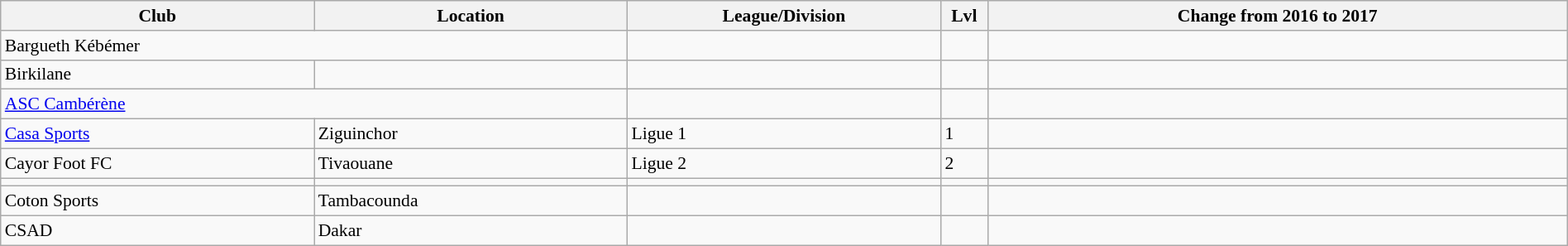<table class="wikitable sortable" width=100% style="font-size:90%">
<tr>
<th width=20%>Club</th>
<th width=20%>Location</th>
<th width=20%>League/Division</th>
<th width=3%>Lvl</th>
<th width=37%>Change from 2016 to 2017</th>
</tr>
<tr>
<td colspan=2>Bargueth Kébémer</td>
<td></td>
<td></td>
<td></td>
</tr>
<tr>
<td>Birkilane</td>
<td></td>
<td></td>
<td></td>
<td></td>
</tr>
<tr>
<td colspan=2 align-left><a href='#'>ASC Cambérène</a></td>
<td></td>
<td></td>
<td></td>
</tr>
<tr>
<td><a href='#'>Casa Sports</a></td>
<td>Ziguinchor</td>
<td>Ligue 1</td>
<td>1</td>
<td></td>
</tr>
<tr>
<td>Cayor Foot FC</td>
<td>Tivaouane</td>
<td>Ligue 2</td>
<td>2</td>
<td></td>
</tr>
<tr>
<td></td>
<td></td>
<td></td>
<td></td>
<td></td>
</tr>
<tr>
<td>Coton Sports</td>
<td>Tambacounda</td>
<td></td>
<td></td>
<td></td>
</tr>
<tr>
<td>CSAD</td>
<td>Dakar</td>
<td></td>
<td></td>
<td></td>
</tr>
</table>
